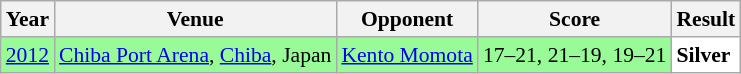<table class="sortable wikitable" style="font-size: 90%;">
<tr>
<th>Year</th>
<th>Venue</th>
<th>Opponent</th>
<th>Score</th>
<th>Result</th>
</tr>
<tr style="background:#98FB98">
<td align="center"><a href='#'>2012</a></td>
<td align="left"><a href='#'>Chiba Port Arena</a>, <a href='#'>Chiba</a>, Japan</td>
<td align="left"> <a href='#'>Kento Momota</a></td>
<td align="left">17–21, 21–19, 19–21</td>
<td style="text-align:left; background:white"> <strong>Silver</strong></td>
</tr>
</table>
